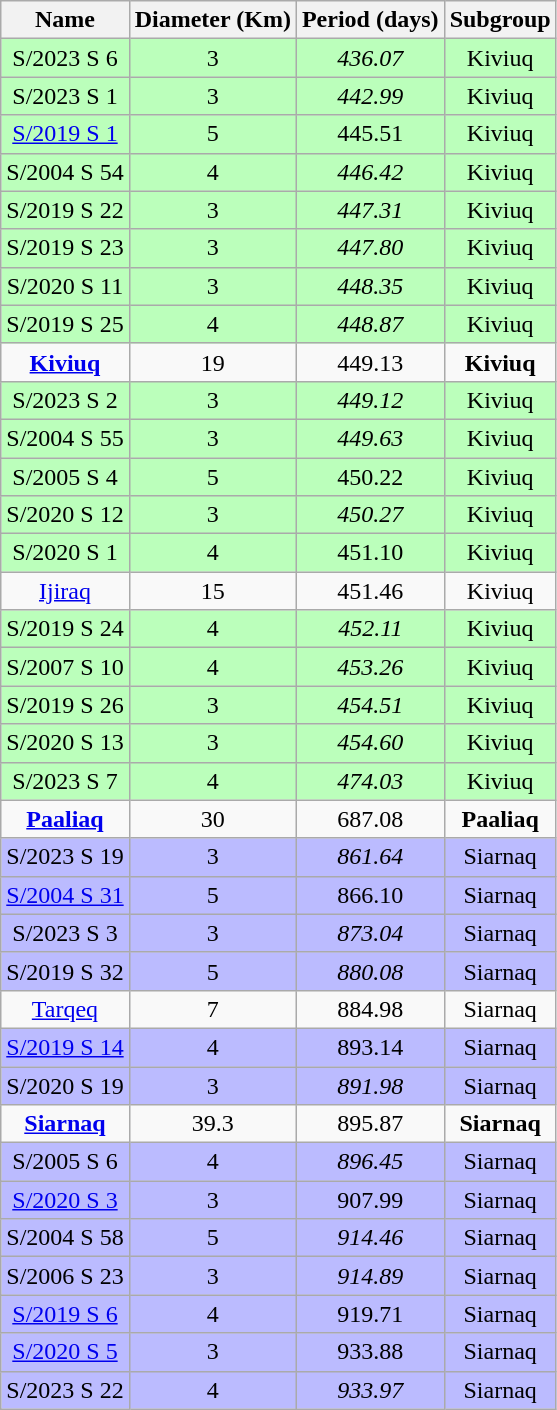<table class="wikitable sortable" style="text-align:center;">
<tr>
<th>Name</th>
<th>Diameter (Km)</th>
<th>Period (days)</th>
<th>Subgroup</th>
</tr>
<tr id=S/2023_S_6 bgcolor=#bfb>
<td>S/2023 S 6</td>
<td>3</td>
<td><em>436.07</em></td>
<td>Kiviuq</td>
</tr>
<tr id=S/2023_S_1 bgcolor=#bfb>
<td>S/2023 S 1</td>
<td>3</td>
<td><em>442.99</em></td>
<td>Kiviuq</td>
</tr>
<tr id=S/2019_S_1 bgcolor=#bfb>
<td><a href='#'>S/2019 S 1</a></td>
<td>5</td>
<td>445.51</td>
<td>Kiviuq</td>
</tr>
<tr id=S/2004_S_54 bgcolor=#bfb>
<td>S/2004 S 54</td>
<td>4</td>
<td><em>446.42</em></td>
<td>Kiviuq</td>
</tr>
<tr id=S/2019_S_22 bgcolor=#bfb>
<td>S/2019 S 22</td>
<td>3</td>
<td><em>447.31</em></td>
<td>Kiviuq</td>
</tr>
<tr id=S/2019_S_23 bgcolor=#bfb>
<td>S/2019 S 23</td>
<td>3</td>
<td><em>447.80</em></td>
<td>Kiviuq</td>
</tr>
<tr id=S/2020_S_11 bgcolor=#bfb>
<td>S/2020 S 11</td>
<td>3</td>
<td><em>448.35</em></td>
<td>Kiviuq</td>
</tr>
<tr id=S/2019_S_25 bgcolor=#bfb>
<td>S/2019 S 25</td>
<td>4</td>
<td><em>448.87</em></td>
<td>Kiviuq</td>
</tr>
<tr id=Kiviuq >
<td><strong><a href='#'>Kiviuq</a></strong></td>
<td>19</td>
<td>449.13</td>
<td><strong>Kiviuq</strong></td>
</tr>
<tr id=S/2023_S_2 bgcolor=#bfb>
<td>S/2023 S 2</td>
<td>3</td>
<td><em>449.12</em></td>
<td>Kiviuq</td>
</tr>
<tr id=S/2004_S_55 bgcolor=#bfb>
<td>S/2004 S 55</td>
<td>3</td>
<td><em>449.63</em></td>
<td>Kiviuq</td>
</tr>
<tr id=S/2005_S_4 bgcolor=#bfb>
<td>S/2005 S 4</td>
<td>5</td>
<td>450.22</td>
<td>Kiviuq</td>
</tr>
<tr id=S/2020_S_12 bgcolor=#bfb>
<td>S/2020 S 12</td>
<td>3</td>
<td><em>450.27</em></td>
<td>Kiviuq</td>
</tr>
<tr id=S/2020_S_1 bgcolor=#bfb>
<td>S/2020 S 1</td>
<td>4</td>
<td>451.10</td>
<td>Kiviuq</td>
</tr>
<tr id=Ijiraq >
<td><a href='#'>Ijiraq</a></td>
<td>15</td>
<td>451.46</td>
<td>Kiviuq</td>
</tr>
<tr id=S/2019_S_24 bgcolor=#bfb>
<td>S/2019 S 24</td>
<td>4</td>
<td><em>452.11</em></td>
<td>Kiviuq</td>
</tr>
<tr id=S/2007_S_10 bgcolor=#bfb>
<td>S/2007 S 10</td>
<td>4</td>
<td><em>453.26</em></td>
<td>Kiviuq</td>
</tr>
<tr id=S/2019_S_26 bgcolor=#bfb>
<td>S/2019 S 26</td>
<td>3</td>
<td><em>454.51</em></td>
<td>Kiviuq</td>
</tr>
<tr id=S/2020_S_13 bgcolor=#bfb>
<td>S/2020 S 13</td>
<td>3</td>
<td><em>454.60</em></td>
<td>Kiviuq</td>
</tr>
<tr id=S/2023_S_7 bgcolor=#bfb>
<td>S/2023 S 7</td>
<td>4</td>
<td><em>474.03</em></td>
<td>Kiviuq</td>
</tr>
<tr id=Paaliaq >
<td><strong><a href='#'>Paaliaq</a></strong></td>
<td>30</td>
<td>687.08</td>
<td><strong>Paaliaq</strong></td>
</tr>
<tr id=S/2023_S_19 bgcolor=#bbf>
<td>S/2023 S 19</td>
<td>3</td>
<td><em>861.64</em></td>
<td>Siarnaq</td>
</tr>
<tr id=S/2004_S_31 bgcolor=#bbf>
<td><a href='#'>S/2004 S 31</a></td>
<td>5</td>
<td>866.10</td>
<td>Siarnaq</td>
</tr>
<tr id=S/2023_S_3 bgcolor=#bbf>
<td>S/2023 S 3</td>
<td>3</td>
<td><em>873.04</em></td>
<td>Siarnaq</td>
</tr>
<tr id=S/2019_S_32 bgcolor=#bbf>
<td>S/2019 S 32</td>
<td>5</td>
<td><em>880.08</em></td>
<td>Siarnaq</td>
</tr>
<tr id=Tarqeq >
<td><a href='#'>Tarqeq</a></td>
<td>7</td>
<td>884.98</td>
<td>Siarnaq</td>
</tr>
<tr id=S/2019_S_14 bgcolor=#bbf>
<td><a href='#'>S/2019 S 14</a></td>
<td>4</td>
<td>893.14</td>
<td>Siarnaq</td>
</tr>
<tr id=S/2020_S_19 bgcolor=#bbf>
<td>S/2020 S 19</td>
<td>3</td>
<td><em>891.98</em></td>
<td>Siarnaq</td>
</tr>
<tr id=Siarnaq >
<td><strong><a href='#'>Siarnaq</a></strong></td>
<td>39.3</td>
<td>895.87</td>
<td><strong>Siarnaq</strong></td>
</tr>
<tr id=S/2005_S_6 bgcolor=#bbf>
<td>S/2005 S 6</td>
<td>4</td>
<td><em>896.45</em></td>
<td>Siarnaq</td>
</tr>
<tr id=S/2020_S_3 bgcolor=#bbf>
<td><a href='#'>S/2020 S 3</a></td>
<td>3</td>
<td>907.99</td>
<td>Siarnaq</td>
</tr>
<tr id=S/2004_S_58 bgcolor=#bbf>
<td>S/2004 S 58</td>
<td>5</td>
<td><em>914.46</em></td>
<td>Siarnaq</td>
</tr>
<tr id=S/2006_S_23 bgcolor=#bbf>
<td>S/2006 S 23</td>
<td>3</td>
<td><em>914.89</em></td>
<td>Siarnaq</td>
</tr>
<tr id=S/2019_S_6 bgcolor=#bbf>
<td><a href='#'>S/2019 S 6</a></td>
<td>4</td>
<td>919.71</td>
<td>Siarnaq</td>
</tr>
<tr id=S/2020_S_5 bgcolor=#bbf>
<td><a href='#'>S/2020 S 5</a></td>
<td>3</td>
<td>933.88</td>
<td>Siarnaq</td>
</tr>
<tr id=S/2023_S_22 bgcolor=#bbf>
<td>S/2023 S 22</td>
<td>4</td>
<td><em>933.97</em></td>
<td>Siarnaq</td>
</tr>
</table>
